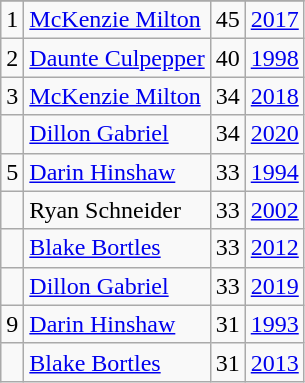<table class="wikitable">
<tr>
</tr>
<tr>
<td>1</td>
<td><a href='#'>McKenzie Milton</a></td>
<td><abbr>45</abbr></td>
<td><a href='#'>2017</a></td>
</tr>
<tr>
<td>2</td>
<td><a href='#'>Daunte Culpepper</a></td>
<td><abbr>40</abbr></td>
<td><a href='#'>1998</a></td>
</tr>
<tr>
<td>3</td>
<td><a href='#'>McKenzie Milton</a></td>
<td><abbr>34</abbr></td>
<td><a href='#'>2018</a></td>
</tr>
<tr>
<td></td>
<td><a href='#'>Dillon Gabriel</a></td>
<td><abbr>34</abbr></td>
<td><a href='#'>2020</a></td>
</tr>
<tr>
<td>5</td>
<td><a href='#'>Darin Hinshaw</a></td>
<td><abbr>33</abbr></td>
<td><a href='#'>1994</a></td>
</tr>
<tr>
<td></td>
<td>Ryan Schneider</td>
<td><abbr>33</abbr></td>
<td><a href='#'>2002</a></td>
</tr>
<tr>
<td></td>
<td><a href='#'>Blake Bortles</a></td>
<td><abbr>33</abbr></td>
<td><a href='#'>2012</a></td>
</tr>
<tr>
<td></td>
<td><a href='#'>Dillon Gabriel</a></td>
<td><abbr>33</abbr></td>
<td><a href='#'>2019</a></td>
</tr>
<tr>
<td>9</td>
<td><a href='#'>Darin Hinshaw</a></td>
<td><abbr>31</abbr></td>
<td><a href='#'>1993</a></td>
</tr>
<tr>
<td></td>
<td><a href='#'>Blake Bortles</a></td>
<td><abbr>31</abbr></td>
<td><a href='#'>2013</a></td>
</tr>
</table>
